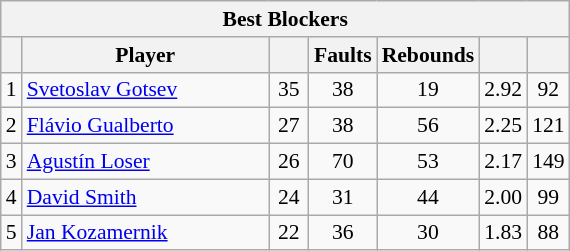<table class="wikitable sortable" style=font-size:90%>
<tr>
<th colspan=7>Best Blockers</th>
</tr>
<tr>
<th></th>
<th width=158>Player</th>
<th width=20></th>
<th width=20>Faults</th>
<th width=20>Rebounds</th>
<th width=20></th>
<th width=20></th>
</tr>
<tr>
<td>1</td>
<td> <a href='#'>Svetoslav Gotsev</a></td>
<td align=center>35</td>
<td align=center>38</td>
<td align=center>19</td>
<td align=center>2.92</td>
<td align=center>92</td>
</tr>
<tr>
<td>2</td>
<td> <a href='#'>Flávio Gualberto</a></td>
<td align=center>27</td>
<td align=center>38</td>
<td align=center>56</td>
<td align=center>2.25</td>
<td align=center>121</td>
</tr>
<tr>
<td>3</td>
<td> <a href='#'>Agustín Loser</a></td>
<td align=center>26</td>
<td align=center>70</td>
<td align=center>53</td>
<td align=center>2.17</td>
<td align=center>149</td>
</tr>
<tr>
<td>4</td>
<td> <a href='#'>David Smith</a></td>
<td align=center>24</td>
<td align=center>31</td>
<td align=center>44</td>
<td align=center>2.00</td>
<td align=center>99</td>
</tr>
<tr>
<td>5</td>
<td> <a href='#'>Jan Kozamernik</a></td>
<td align=center>22</td>
<td align=center>36</td>
<td align=center>30</td>
<td align=center>1.83</td>
<td align=center>88</td>
</tr>
</table>
